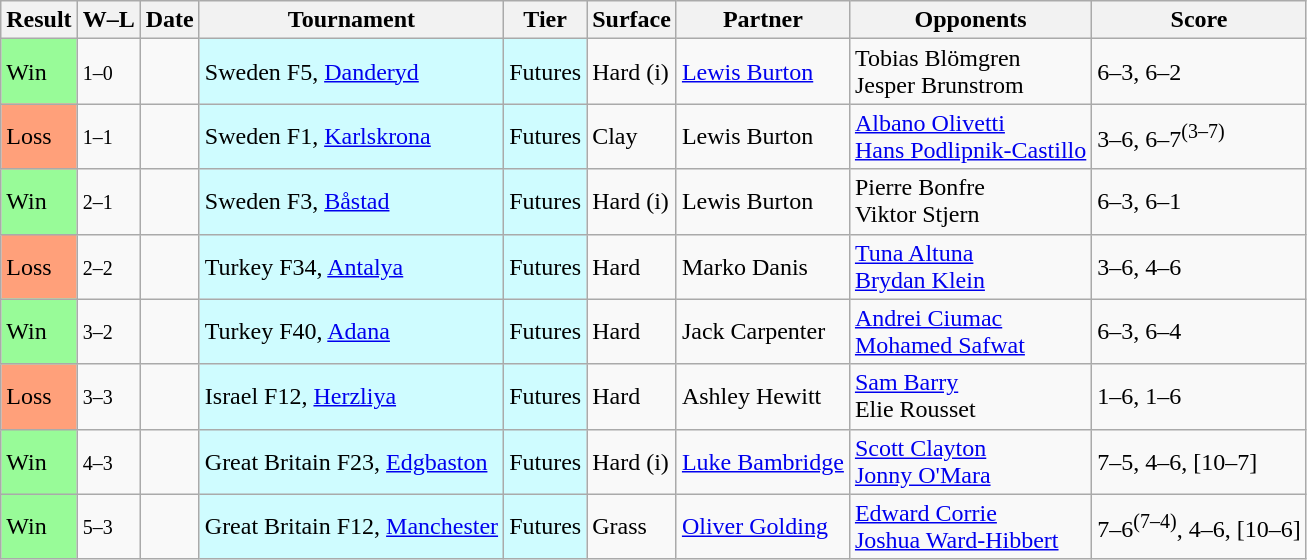<table class="sortable wikitable">
<tr>
<th>Result</th>
<th class="unsortable">W–L</th>
<th>Date</th>
<th>Tournament</th>
<th>Tier</th>
<th>Surface</th>
<th>Partner</th>
<th>Opponents</th>
<th class="unsortable">Score</th>
</tr>
<tr>
<td bgcolor=98FB98>Win</td>
<td><small>1–0</small></td>
<td></td>
<td style="background:#cffcff;">Sweden F5, <a href='#'>Danderyd</a></td>
<td style="background:#cffcff;">Futures</td>
<td>Hard (i)</td>
<td> <a href='#'>Lewis Burton</a></td>
<td> Tobias Blömgren<br> Jesper Brunstrom</td>
<td>6–3, 6–2</td>
</tr>
<tr>
<td bgcolor=FFA07A>Loss</td>
<td><small>1–1</small></td>
<td></td>
<td style="background:#cffcff;">Sweden F1, <a href='#'>Karlskrona</a></td>
<td style="background:#cffcff;">Futures</td>
<td>Clay</td>
<td> Lewis Burton</td>
<td> <a href='#'>Albano Olivetti</a><br> <a href='#'>Hans Podlipnik-Castillo</a></td>
<td>3–6, 6–7<sup>(3–7)</sup></td>
</tr>
<tr>
<td bgcolor=98FB98>Win</td>
<td><small>2–1</small></td>
<td></td>
<td style="background:#cffcff;">Sweden F3, <a href='#'>Båstad</a></td>
<td style="background:#cffcff;">Futures</td>
<td>Hard (i)</td>
<td> Lewis Burton</td>
<td> Pierre Bonfre<br> Viktor Stjern</td>
<td>6–3, 6–1</td>
</tr>
<tr>
<td bgcolor=FFA07A>Loss</td>
<td><small>2–2</small></td>
<td></td>
<td style="background:#cffcff;">Turkey F34, <a href='#'>Antalya</a></td>
<td style="background:#cffcff;">Futures</td>
<td>Hard</td>
<td> Marko Danis</td>
<td> <a href='#'>Tuna Altuna</a><br> <a href='#'>Brydan Klein</a></td>
<td>3–6, 4–6</td>
</tr>
<tr>
<td bgcolor=98FB98>Win</td>
<td><small>3–2</small></td>
<td></td>
<td style="background:#cffcff;">Turkey F40, <a href='#'>Adana</a></td>
<td style="background:#cffcff;">Futures</td>
<td>Hard</td>
<td> Jack Carpenter</td>
<td> <a href='#'>Andrei Ciumac</a><br> <a href='#'>Mohamed Safwat</a></td>
<td>6–3, 6–4</td>
</tr>
<tr>
<td bgcolor=FFA07A>Loss</td>
<td><small>3–3</small></td>
<td></td>
<td style="background:#cffcff;">Israel F12, <a href='#'>Herzliya</a></td>
<td style="background:#cffcff;">Futures</td>
<td>Hard</td>
<td> Ashley Hewitt</td>
<td> <a href='#'>Sam Barry</a><br> Elie Rousset</td>
<td>1–6, 1–6</td>
</tr>
<tr>
<td bgcolor=98FB98>Win</td>
<td><small>4–3</small></td>
<td></td>
<td style="background:#cffcff;">Great Britain F23, <a href='#'>Edgbaston</a></td>
<td style="background:#cffcff;">Futures</td>
<td>Hard (i)</td>
<td> <a href='#'>Luke Bambridge</a></td>
<td> <a href='#'>Scott Clayton</a><br> <a href='#'>Jonny O'Mara</a></td>
<td>7–5, 4–6, [10–7]</td>
</tr>
<tr>
<td bgcolor=98FB98>Win</td>
<td><small>5–3</small></td>
<td></td>
<td style="background:#cffcff;">Great Britain F12, <a href='#'>Manchester</a></td>
<td style="background:#cffcff;">Futures</td>
<td>Grass</td>
<td> <a href='#'>Oliver Golding</a></td>
<td> <a href='#'>Edward Corrie</a><br> <a href='#'>Joshua Ward-Hibbert</a></td>
<td>7–6<sup>(7–4)</sup>, 4–6, [10–6]</td>
</tr>
</table>
